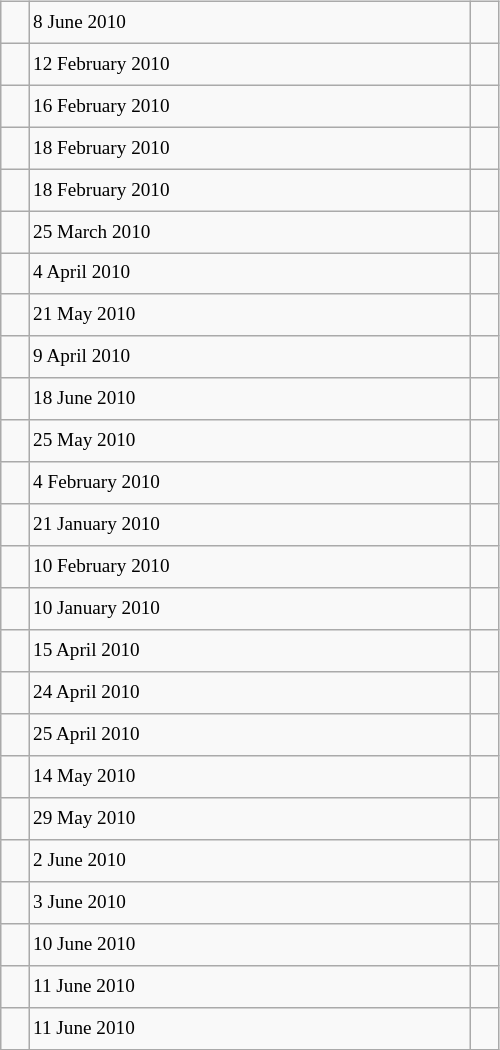<table class="wikitable" style="font-size: 80%; float: left; width: 26em; margin-right: 1em; height: 700px">
<tr>
<td></td>
<td>8 June 2010</td>
<td></td>
</tr>
<tr>
<td></td>
<td>12 February 2010</td>
<td></td>
</tr>
<tr>
<td></td>
<td>16 February 2010</td>
<td></td>
</tr>
<tr>
<td></td>
<td>18 February 2010</td>
<td></td>
</tr>
<tr>
<td></td>
<td>18 February 2010</td>
<td></td>
</tr>
<tr>
<td></td>
<td>25 March 2010</td>
<td></td>
</tr>
<tr>
<td></td>
<td>4 April 2010</td>
<td></td>
</tr>
<tr>
<td></td>
<td>21 May 2010</td>
<td></td>
</tr>
<tr>
<td></td>
<td>9 April 2010</td>
<td></td>
</tr>
<tr>
<td></td>
<td>18 June 2010</td>
<td></td>
</tr>
<tr>
<td></td>
<td>25 May 2010</td>
<td></td>
</tr>
<tr>
<td></td>
<td>4 February 2010</td>
<td></td>
</tr>
<tr>
<td></td>
<td>21 January 2010</td>
<td></td>
</tr>
<tr>
<td></td>
<td>10 February 2010</td>
<td></td>
</tr>
<tr>
<td></td>
<td>10 January 2010</td>
<td></td>
</tr>
<tr>
<td></td>
<td>15 April 2010</td>
<td></td>
</tr>
<tr>
<td></td>
<td>24 April 2010</td>
<td></td>
</tr>
<tr>
<td></td>
<td>25 April 2010</td>
<td></td>
</tr>
<tr>
<td></td>
<td>14 May 2010</td>
<td></td>
</tr>
<tr>
<td></td>
<td>29 May 2010</td>
<td></td>
</tr>
<tr>
<td></td>
<td>2 June 2010</td>
<td></td>
</tr>
<tr>
<td></td>
<td>3 June 2010</td>
<td></td>
</tr>
<tr>
<td></td>
<td>10 June 2010</td>
<td></td>
</tr>
<tr>
<td></td>
<td>11 June 2010</td>
<td></td>
</tr>
<tr>
<td></td>
<td>11 June 2010</td>
<td></td>
</tr>
</table>
